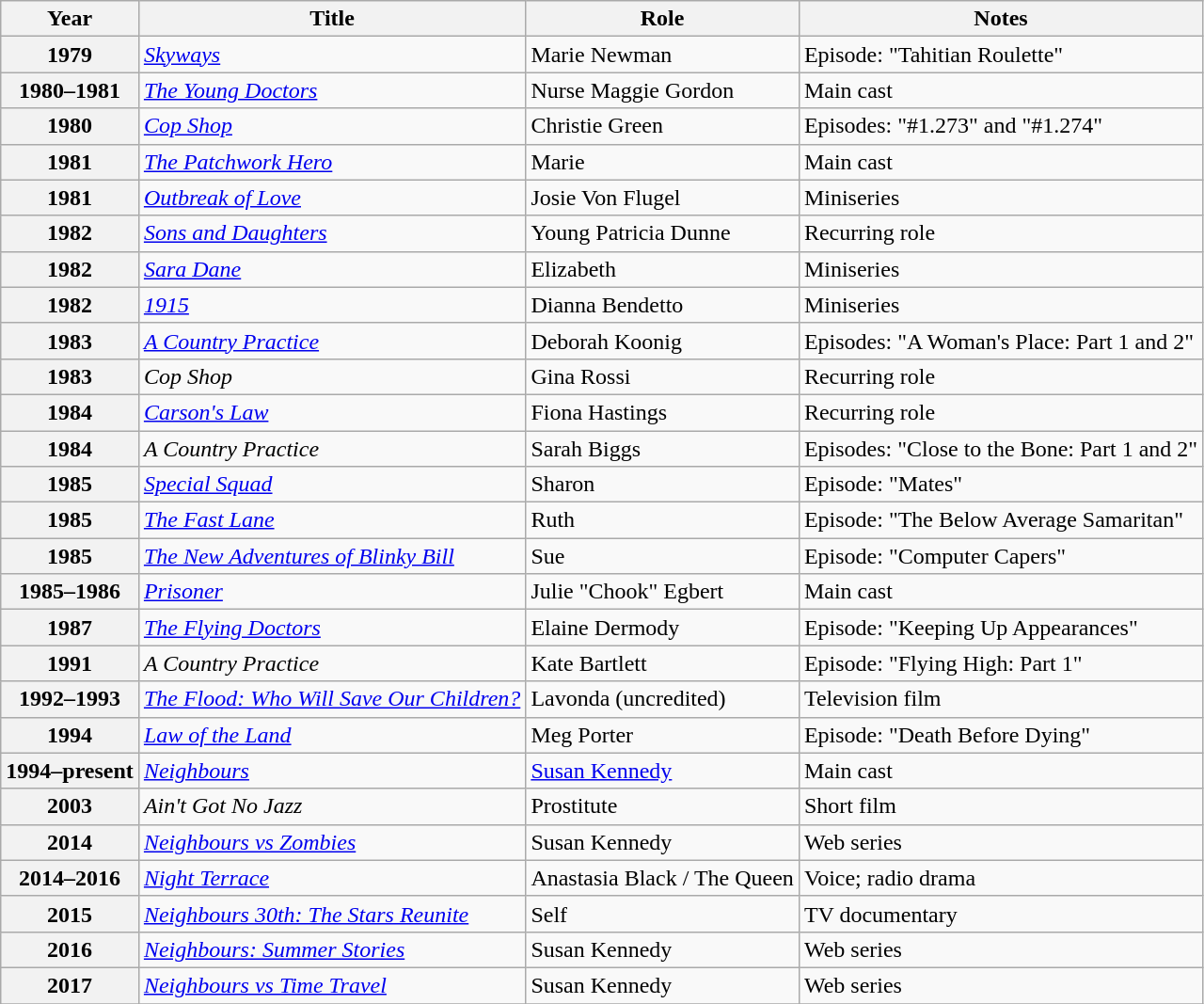<table class="wikitable plainrowheaders sortable">
<tr>
<th scope="col">Year</th>
<th scope="col">Title</th>
<th scope="col">Role</th>
<th scope="col" class="unsortable">Notes</th>
</tr>
<tr>
<th scope="row">1979</th>
<td><em><a href='#'>Skyways</a></em></td>
<td>Marie Newman</td>
<td>Episode: "Tahitian Roulette"</td>
</tr>
<tr>
<th scope="row">1980–1981</th>
<td><em><a href='#'>The Young Doctors</a></em></td>
<td>Nurse Maggie Gordon</td>
<td>Main cast</td>
</tr>
<tr>
<th scope="row">1980</th>
<td><em><a href='#'>Cop Shop</a></em></td>
<td>Christie Green</td>
<td>Episodes: "#1.273" and "#1.274"</td>
</tr>
<tr>
<th scope="row">1981</th>
<td><em><a href='#'>The Patchwork Hero</a></em></td>
<td>Marie</td>
<td>Main cast</td>
</tr>
<tr>
<th scope="row">1981</th>
<td><em><a href='#'>Outbreak of Love</a></em></td>
<td>Josie Von Flugel</td>
<td>Miniseries</td>
</tr>
<tr>
<th scope="row">1982</th>
<td><em><a href='#'>Sons and Daughters</a></em></td>
<td>Young Patricia Dunne</td>
<td>Recurring role</td>
</tr>
<tr>
<th scope="row">1982</th>
<td><em><a href='#'>Sara Dane</a></em></td>
<td>Elizabeth</td>
<td>Miniseries</td>
</tr>
<tr>
<th scope="row">1982</th>
<td><em><a href='#'>1915</a></em></td>
<td>Dianna Bendetto</td>
<td>Miniseries</td>
</tr>
<tr>
<th scope="row">1983</th>
<td><em><a href='#'>A Country Practice</a></em></td>
<td>Deborah Koonig</td>
<td>Episodes: "A Woman's Place: Part 1 and 2"</td>
</tr>
<tr>
<th scope="row">1983</th>
<td><em>Cop Shop</em></td>
<td>Gina Rossi</td>
<td>Recurring role</td>
</tr>
<tr>
<th scope="row">1984</th>
<td><em><a href='#'>Carson's Law</a></em></td>
<td>Fiona Hastings</td>
<td>Recurring role</td>
</tr>
<tr>
<th scope="row">1984</th>
<td><em>A Country Practice</em></td>
<td>Sarah Biggs</td>
<td>Episodes: "Close to the Bone: Part 1 and 2"</td>
</tr>
<tr>
<th scope="row">1985</th>
<td><em><a href='#'>Special Squad</a></em></td>
<td>Sharon</td>
<td>Episode: "Mates"</td>
</tr>
<tr>
<th scope="row">1985</th>
<td><em><a href='#'>The Fast Lane</a></em></td>
<td>Ruth</td>
<td>Episode: "The Below Average Samaritan"</td>
</tr>
<tr>
<th scope="row">1985</th>
<td><em><a href='#'>The New Adventures of Blinky Bill</a></em></td>
<td>Sue</td>
<td>Episode: "Computer Capers"</td>
</tr>
<tr>
<th scope="row">1985–1986</th>
<td><em><a href='#'>Prisoner</a></em></td>
<td>Julie "Chook" Egbert</td>
<td>Main cast</td>
</tr>
<tr>
<th scope="row">1987</th>
<td><em><a href='#'>The Flying Doctors</a></em></td>
<td>Elaine Dermody</td>
<td>Episode: "Keeping Up Appearances"</td>
</tr>
<tr>
<th scope="row">1991</th>
<td><em>A Country Practice</em></td>
<td>Kate Bartlett</td>
<td>Episode: "Flying High: Part 1"</td>
</tr>
<tr>
<th scope="row">1992–1993</th>
<td><em><a href='#'>The Flood: Who Will Save Our Children?</a></em></td>
<td>Lavonda (uncredited)</td>
<td>Television film</td>
</tr>
<tr>
<th scope="row">1994</th>
<td><em><a href='#'>Law of the Land</a></em></td>
<td>Meg Porter</td>
<td>Episode: "Death Before Dying"</td>
</tr>
<tr>
<th scope="row">1994–present</th>
<td><em><a href='#'>Neighbours</a></em></td>
<td><a href='#'>Susan Kennedy</a></td>
<td>Main cast</td>
</tr>
<tr>
<th scope="row">2003</th>
<td><em>Ain't Got No Jazz</em></td>
<td>Prostitute</td>
<td>Short film</td>
</tr>
<tr>
<th scope="row">2014</th>
<td><em><a href='#'>Neighbours vs Zombies</a></em></td>
<td>Susan Kennedy</td>
<td>Web series</td>
</tr>
<tr>
<th scope="row">2014–2016</th>
<td><em><a href='#'>Night Terrace</a></em></td>
<td>Anastasia Black / The Queen</td>
<td>Voice; radio drama</td>
</tr>
<tr>
<th scope="row">2015</th>
<td><em><a href='#'>Neighbours 30th: The Stars Reunite</a></em></td>
<td>Self</td>
<td>TV documentary</td>
</tr>
<tr>
<th scope="row">2016</th>
<td><em><a href='#'>Neighbours: Summer Stories</a></em></td>
<td>Susan Kennedy</td>
<td>Web series</td>
</tr>
<tr>
<th scope="row">2017</th>
<td><em><a href='#'>Neighbours vs Time Travel</a></em></td>
<td>Susan Kennedy</td>
<td>Web series</td>
</tr>
<tr>
</tr>
</table>
